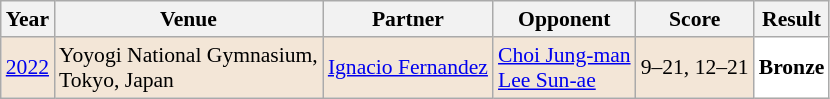<table class="sortable wikitable" style="font-size: 90%;">
<tr>
<th>Year</th>
<th>Venue</th>
<th>Partner</th>
<th>Opponent</th>
<th>Score</th>
<th>Result</th>
</tr>
<tr style="background:#F3E6D7">
<td align="center"><a href='#'>2022</a></td>
<td align="left">Yoyogi National Gymnasium,<br>Tokyo, Japan</td>
<td align="left"> <a href='#'>Ignacio Fernandez</a></td>
<td align="left"> <a href='#'>Choi Jung-man</a><br> <a href='#'>Lee Sun-ae</a></td>
<td align="left">9–21, 12–21</td>
<td style="text-align:left; background:white"> <strong>Bronze</strong></td>
</tr>
</table>
